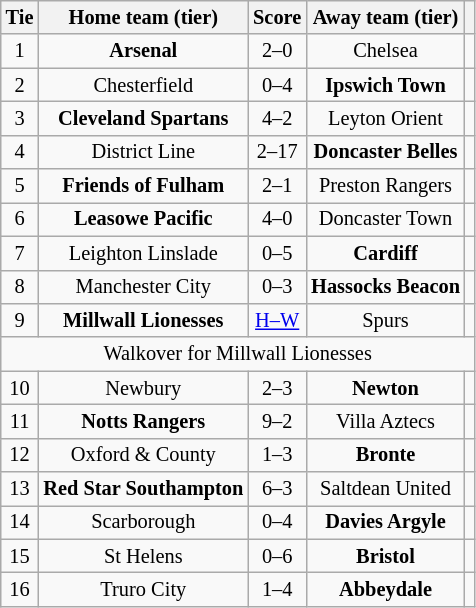<table class="wikitable" style="text-align:center; font-size:85%">
<tr>
<th>Tie</th>
<th>Home team (tier)</th>
<th>Score</th>
<th>Away team (tier)</th>
<th></th>
</tr>
<tr>
<td align="center">1</td>
<td><strong>Arsenal</strong></td>
<td align="center">2–0</td>
<td>Chelsea</td>
<td></td>
</tr>
<tr>
<td align="center">2</td>
<td>Chesterfield</td>
<td align="center">0–4</td>
<td><strong>Ipswich Town</strong></td>
<td></td>
</tr>
<tr>
<td align="center">3</td>
<td><strong>Cleveland Spartans</strong></td>
<td align="center">4–2</td>
<td>Leyton Orient</td>
<td></td>
</tr>
<tr>
<td align="center">4</td>
<td>District Line</td>
<td align="center">2–17</td>
<td><strong>Doncaster Belles</strong></td>
<td></td>
</tr>
<tr>
<td align="center">5</td>
<td><strong>Friends of Fulham</strong></td>
<td align="center">2–1</td>
<td>Preston Rangers</td>
<td></td>
</tr>
<tr>
<td align="center">6</td>
<td><strong>Leasowe Pacific</strong></td>
<td align="center">4–0</td>
<td>Doncaster Town</td>
<td></td>
</tr>
<tr>
<td align="center">7</td>
<td>Leighton Linslade</td>
<td align="center">0–5</td>
<td><strong>Cardiff</strong></td>
<td></td>
</tr>
<tr>
<td align="center">8</td>
<td>Manchester City</td>
<td align="center">0–3</td>
<td><strong>Hassocks Beacon</strong></td>
<td></td>
</tr>
<tr>
<td align="center">9</td>
<td><strong>Millwall Lionesses</strong></td>
<td align="center"><a href='#'>H–W</a></td>
<td>Spurs</td>
<td></td>
</tr>
<tr>
<td colspan="5" align="center">Walkover for Millwall Lionesses</td>
</tr>
<tr>
<td align="center">10</td>
<td>Newbury</td>
<td align="center">2–3</td>
<td><strong>Newton</strong></td>
<td></td>
</tr>
<tr>
<td align="center">11</td>
<td><strong>Notts Rangers</strong></td>
<td align="center">9–2</td>
<td>Villa Aztecs</td>
<td></td>
</tr>
<tr>
<td align="center">12</td>
<td>Oxford & County</td>
<td align="center">1–3</td>
<td><strong>Bronte</strong></td>
<td></td>
</tr>
<tr>
<td align="center">13</td>
<td><strong>Red Star Southampton</strong></td>
<td align="center">6–3</td>
<td>Saltdean United</td>
<td></td>
</tr>
<tr>
<td align="center">14</td>
<td>Scarborough</td>
<td align="center">0–4</td>
<td><strong>Davies Argyle</strong></td>
<td></td>
</tr>
<tr>
<td align="center">15</td>
<td>St Helens</td>
<td align="center">0–6</td>
<td><strong>Bristol</strong></td>
<td></td>
</tr>
<tr>
<td align="center">16</td>
<td>Truro City</td>
<td align="center">1–4</td>
<td><strong>Abbeydale</strong></td>
<td></td>
</tr>
</table>
